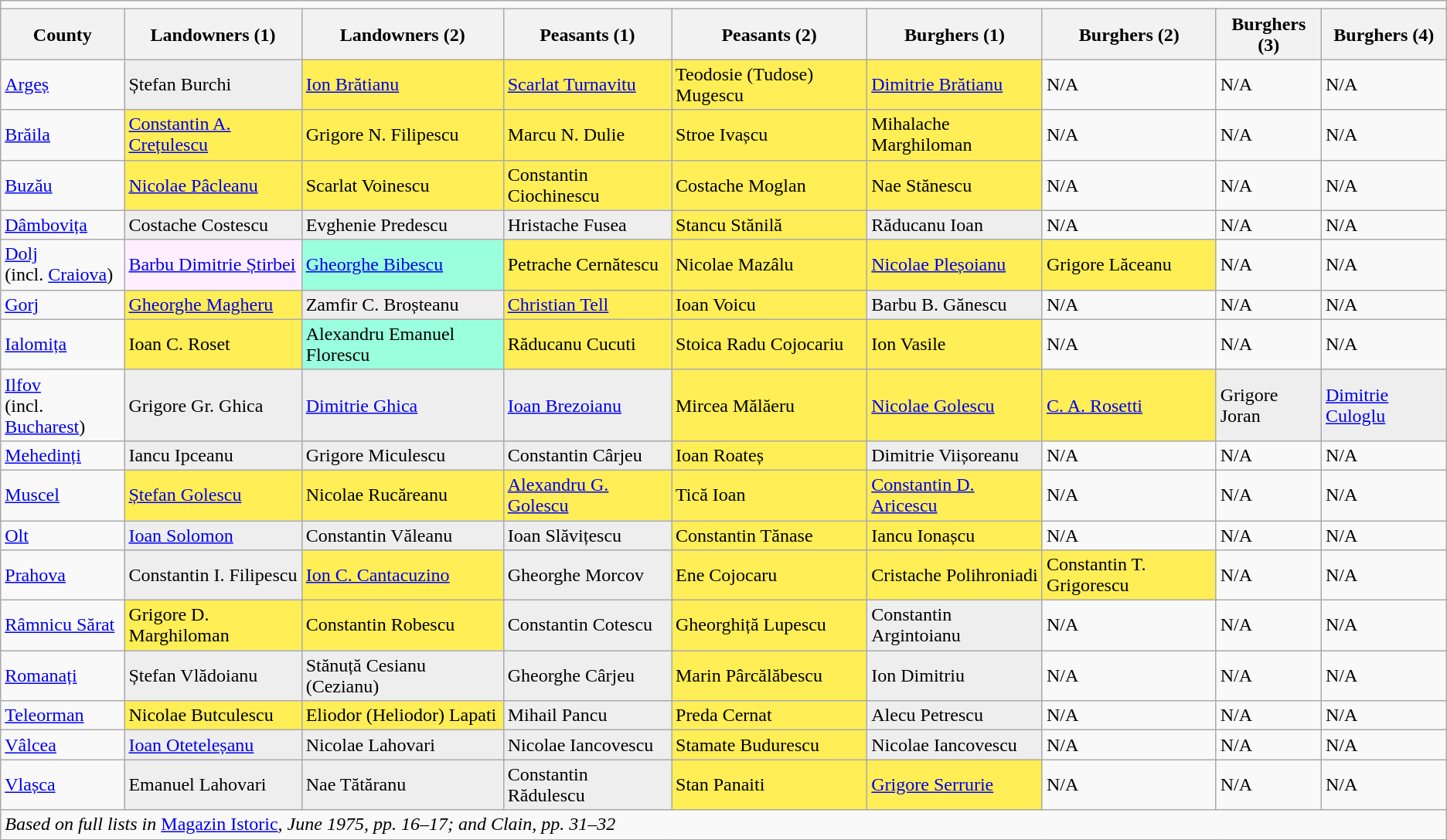<table role="presentation" class="wikitable mw-collapsible">
<tr>
<td align=left colspan=9><strong></strong></td>
</tr>
<tr>
<th>County</th>
<th>Landowners (1)</th>
<th>Landowners (2)</th>
<th>Peasants (1)</th>
<th>Peasants (2)</th>
<th>Burghers (1)</th>
<th>Burghers (2)</th>
<th>Burghers (3)</th>
<th>Burghers (4)</th>
</tr>
<tr>
<td><a href='#'>Argeș</a></td>
<td style="background:#EEE">Ștefan Burchi</td>
<td style="background:#FE5"><a href='#'>Ion Brătianu</a></td>
<td style="background:#FE5"><a href='#'>Scarlat Turnavitu</a></td>
<td style="background:#FE5">Teodosie (Tudose) Mugescu</td>
<td style="background:#FE5"><a href='#'>Dimitrie Brătianu</a></td>
<td>N/A</td>
<td>N/A</td>
<td>N/A</td>
</tr>
<tr>
<td><a href='#'>Brăila</a></td>
<td style="background:#FE5"><a href='#'>Constantin A. Crețulescu</a></td>
<td style="background:#FE5">Grigore N. Filipescu</td>
<td style="background:#FE5">Marcu N. Dulie</td>
<td style="background:#FE5">Stroe Ivașcu</td>
<td style="background:#FE5">Mihalache Marghiloman</td>
<td>N/A</td>
<td>N/A</td>
<td>N/A</td>
</tr>
<tr>
<td><a href='#'>Buzău</a></td>
<td style="background:#FE5"><a href='#'>Nicolae Pâcleanu</a></td>
<td style="background:#FE5">Scarlat Voinescu</td>
<td style="background:#FE5">Constantin Ciochinescu</td>
<td style="background:#FE5">Costache Moglan</td>
<td style="background:#FE5">Nae Stănescu</td>
<td>N/A</td>
<td>N/A</td>
<td>N/A</td>
</tr>
<tr>
<td><a href='#'>Dâmbovița</a></td>
<td style="background:#EEE">Costache Costescu</td>
<td style="background:#EEE">Evghenie Predescu</td>
<td style="background:#EEE">Hristache Fusea</td>
<td style="background:#FE5">Stancu Stănilă</td>
<td style="background:#EEE">Răducanu Ioan</td>
<td>N/A</td>
<td>N/A</td>
<td>N/A</td>
</tr>
<tr>
<td><a href='#'>Dolj</a><br>(incl. <a href='#'>Craiova</a>)</td>
<td style="background:#FEF"><a href='#'>Barbu Dimitrie Știrbei</a></td>
<td style="background:#9FD"><a href='#'>Gheorghe Bibescu</a></td>
<td style="background:#FE5">Petrache Cernătescu</td>
<td style="background:#FE5">Nicolae Mazâlu</td>
<td style="background:#FE5"><a href='#'>Nicolae Pleșoianu</a></td>
<td style="background:#FE5">Grigore Lăceanu</td>
<td>N/A</td>
<td>N/A</td>
</tr>
<tr>
<td><a href='#'>Gorj</a></td>
<td style="background:#FE5"><a href='#'>Gheorghe Magheru</a></td>
<td style="background:#EEE">Zamfir C. Broșteanu</td>
<td style="background:#FE5"><a href='#'>Christian Tell</a></td>
<td style="background:#FE5">Ioan Voicu</td>
<td style="background:#EEE">Barbu B. Gănescu</td>
<td>N/A</td>
<td>N/A</td>
<td>N/A</td>
</tr>
<tr>
<td><a href='#'>Ialomița</a></td>
<td style="background:#FE5">Ioan C. Roset</td>
<td style="background:#9FD">Alexandru Emanuel Florescu</td>
<td style="background:#FE5">Răducanu Cucuti</td>
<td style="background:#FE5">Stoica Radu Cojocariu</td>
<td style="background:#FE5">Ion Vasile</td>
<td>N/A</td>
<td>N/A</td>
<td>N/A</td>
</tr>
<tr>
<td><a href='#'>Ilfov</a><br>(incl. <a href='#'>Bucharest</a>)</td>
<td style="background:#EEE">Grigore Gr. Ghica</td>
<td style="background:#EEE"><a href='#'>Dimitrie Ghica</a></td>
<td style="background:#EEE"><a href='#'>Ioan Brezoianu</a></td>
<td style="background:#FE5">Mircea Mălăeru</td>
<td style="background:#FE5"><a href='#'>Nicolae Golescu</a></td>
<td style="background:#FE5"><a href='#'>C. A. Rosetti</a></td>
<td style="background:#EEE">Grigore Joran</td>
<td style="background:#EEE"><a href='#'>Dimitrie Culoglu</a></td>
</tr>
<tr>
<td><a href='#'>Mehedinți</a></td>
<td style="background:#EEE">Iancu Ipceanu</td>
<td style="background:#EEE">Grigore Miculescu</td>
<td style="background:#EEE">Constantin Cârjeu</td>
<td style="background:#FE5">Ioan Roateș</td>
<td style="background:#EEE">Dimitrie Viișoreanu</td>
<td>N/A</td>
<td>N/A</td>
<td>N/A</td>
</tr>
<tr>
<td><a href='#'>Muscel</a></td>
<td style="background:#FE5"><a href='#'>Ștefan Golescu</a></td>
<td style="background:#FE5">Nicolae Rucăreanu</td>
<td style="background:#FE5"><a href='#'>Alexandru G. Golescu</a></td>
<td style="background:#FE5">Tică Ioan</td>
<td style="background:#FE5"><a href='#'>Constantin D. Aricescu</a></td>
<td>N/A</td>
<td>N/A</td>
<td>N/A</td>
</tr>
<tr>
<td><a href='#'>Olt</a></td>
<td style="background:#EEE"><a href='#'>Ioan Solomon</a></td>
<td style="background:#EEE">Constantin Văleanu</td>
<td style="background:#EEE">Ioan Slăvițescu</td>
<td style="background:#FE5">Constantin Tănase</td>
<td style="background:#FE5">Iancu Ionașcu</td>
<td>N/A</td>
<td>N/A</td>
<td>N/A</td>
</tr>
<tr>
<td><a href='#'>Prahova</a></td>
<td style="background:#EEE">Constantin I. Filipescu</td>
<td style="background:#FE5"><a href='#'>Ion C. Cantacuzino</a></td>
<td style="background:#EEE">Gheorghe Morcov</td>
<td style="background:#FE5">Ene Cojocaru</td>
<td style="background:#FE5">Cristache Polihroniadi</td>
<td style="background:#FE5">Constantin T. Grigorescu</td>
<td>N/A</td>
<td>N/A</td>
</tr>
<tr>
<td><a href='#'>Râmnicu Sărat</a></td>
<td style="background:#FE5">Grigore D. Marghiloman</td>
<td style="background:#FE5">Constantin Robescu</td>
<td style="background:#EEE">Constantin Cotescu</td>
<td style="background:#FE5">Gheorghiță Lupescu</td>
<td style="background:#EEE">Constantin Argintoianu</td>
<td>N/A</td>
<td>N/A</td>
<td>N/A</td>
</tr>
<tr>
<td><a href='#'>Romanați</a></td>
<td style="background:#EEE">Ștefan Vlădoianu</td>
<td style="background:#EEE">Stănuță Cesianu (Cezianu)</td>
<td style="background:#EEE">Gheorghe Cârjeu</td>
<td style="background:#FE5">Marin Pârcălăbescu</td>
<td style="background:#EEE">Ion Dimitriu</td>
<td>N/A</td>
<td>N/A</td>
<td>N/A</td>
</tr>
<tr>
<td><a href='#'>Teleorman</a></td>
<td style="background:#FE5">Nicolae Butculescu</td>
<td style="background:#FE5">Eliodor (Heliodor) Lapati</td>
<td style="background:#EEE">Mihail Pancu</td>
<td style="background:#FE5">Preda Cernat</td>
<td style="background:#EEE">Alecu Petrescu</td>
<td>N/A</td>
<td>N/A</td>
<td>N/A</td>
</tr>
<tr>
<td><a href='#'>Vâlcea</a></td>
<td style="background:#EEE"><a href='#'>Ioan Oteteleșanu</a></td>
<td style="background:#EEE">Nicolae Lahovari</td>
<td style="background:#EEE">Nicolae Iancovescu</td>
<td style="background:#FE5">Stamate Budurescu</td>
<td style="background:#EEE">Nicolae Iancovescu</td>
<td>N/A</td>
<td>N/A</td>
<td>N/A</td>
</tr>
<tr>
<td><a href='#'>Vlașca</a></td>
<td style="background:#EEE">Emanuel Lahovari</td>
<td style="background:#EEE">Nae Tătăranu</td>
<td style="background:#EEE">Constantin Rădulescu</td>
<td style="background:#FE5">Stan Panaiti</td>
<td style="background:#FE5"><a href='#'>Grigore Serrurie</a></td>
<td>N/A</td>
<td>N/A</td>
<td>N/A</td>
</tr>
<tr>
<td align=left colspan=9><em>Based on full lists in </em><a href='#'>Magazin Istoric</a><em>, June 1975, pp. 16–17; and Clain, pp. 31–32</em><br>   </td>
</tr>
</table>
